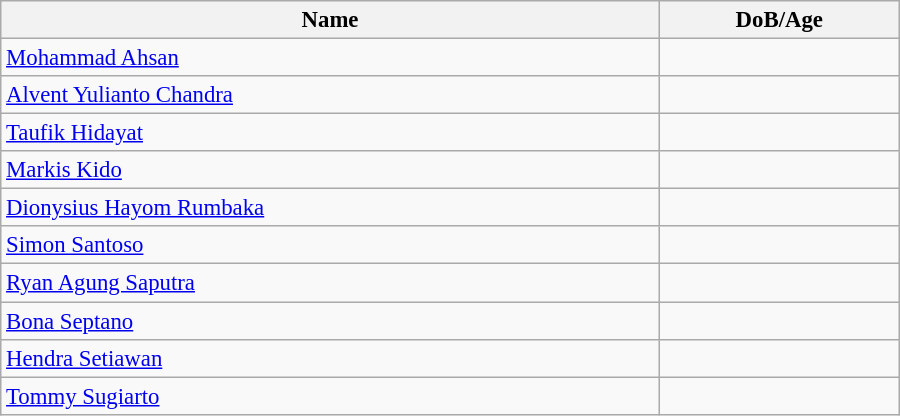<table class="wikitable"  style="width:600px; font-size:95%;">
<tr>
<th align="left">Name</th>
<th align="left">DoB/Age</th>
</tr>
<tr>
<td><a href='#'>Mohammad Ahsan</a></td>
<td></td>
</tr>
<tr>
<td><a href='#'>Alvent Yulianto Chandra</a></td>
<td></td>
</tr>
<tr>
<td><a href='#'>Taufik Hidayat</a></td>
<td></td>
</tr>
<tr>
<td><a href='#'>Markis Kido</a></td>
<td></td>
</tr>
<tr>
<td><a href='#'>Dionysius Hayom Rumbaka</a></td>
<td></td>
</tr>
<tr>
<td><a href='#'>Simon Santoso</a></td>
<td></td>
</tr>
<tr>
<td><a href='#'>Ryan Agung Saputra</a></td>
<td></td>
</tr>
<tr>
<td><a href='#'>Bona Septano</a></td>
<td></td>
</tr>
<tr>
<td><a href='#'>Hendra Setiawan</a></td>
<td></td>
</tr>
<tr>
<td><a href='#'>Tommy Sugiarto</a></td>
<td></td>
</tr>
</table>
